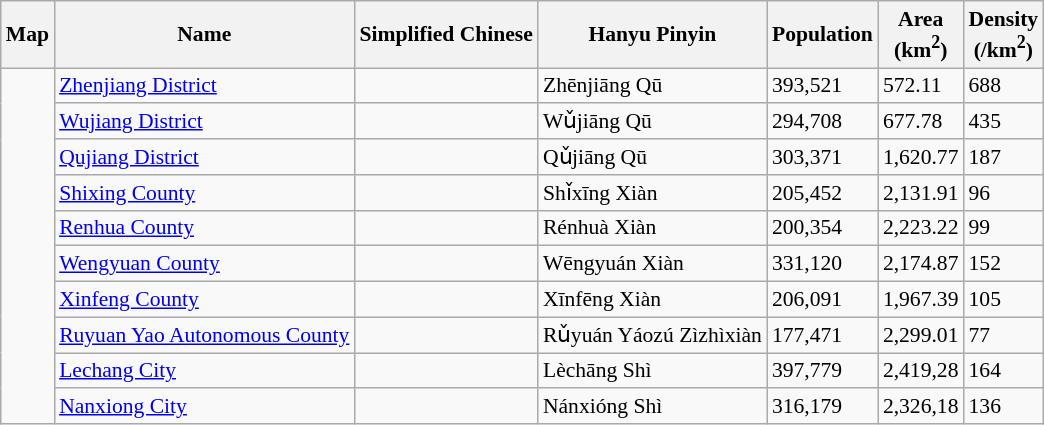<table class="wikitable" style="font-size:90%;">
<tr>
<th colspan="6">Map</th>
<th>Name</th>
<th>Simplified Chinese</th>
<th>Hanyu Pinyin</th>
<th>Population<br></th>
<th>Area<br>(km<sup>2</sup>)</th>
<th>Density<br>(/km<sup>2</sup>)</th>
</tr>
<tr>
<td colspan="6" rowspan="10"><div><br> 











</div></td>
<td><a href='#'>Zhenjiang District</a></td>
<td></td>
<td>Zhēnjiāng Qū</td>
<td>393,521</td>
<td>572.11</td>
<td>688</td>
</tr>
<tr --------->
<td><a href='#'>Wujiang District</a></td>
<td></td>
<td>Wǔjiāng Qū</td>
<td>294,708</td>
<td>677.78</td>
<td>435</td>
</tr>
<tr --------->
<td><a href='#'>Qujiang District</a></td>
<td></td>
<td>Qǔjiāng Qū</td>
<td>303,371</td>
<td>1,620.77</td>
<td>187</td>
</tr>
<tr --------->
<td><a href='#'>Shixing County</a></td>
<td></td>
<td>Shǐxīng Xiàn</td>
<td>205,452</td>
<td>2,131.91</td>
<td>96</td>
</tr>
<tr --------->
<td><a href='#'>Renhua County</a></td>
<td></td>
<td>Rénhuà Xiàn</td>
<td>200,354</td>
<td>2,223.22</td>
<td>99</td>
</tr>
<tr --------->
<td><a href='#'>Wengyuan County</a></td>
<td></td>
<td>Wēngyuán Xiàn</td>
<td>331,120</td>
<td>2,174.87</td>
<td>152</td>
</tr>
<tr --------->
<td><a href='#'>Xinfeng County</a></td>
<td></td>
<td>Xīnfēng Xiàn</td>
<td>206,091</td>
<td>1,967.39</td>
<td>105</td>
</tr>
<tr --------->
<td><a href='#'>Ruyuan Yao Autonomous County</a></td>
<td></td>
<td>Rǔyuán Yáozú Zìzhìxiàn</td>
<td>177,471</td>
<td>2,299.01</td>
<td>77</td>
</tr>
<tr --------->
<td><a href='#'>Lechang City</a></td>
<td></td>
<td>Lèchāng Shì</td>
<td>397,779</td>
<td>2,419,28</td>
<td>164</td>
</tr>
<tr --------->
<td><a href='#'>Nanxiong City</a></td>
<td></td>
<td>Nánxióng Shì</td>
<td>316,179</td>
<td>2,326,18</td>
<td>136</td>
</tr>
</table>
